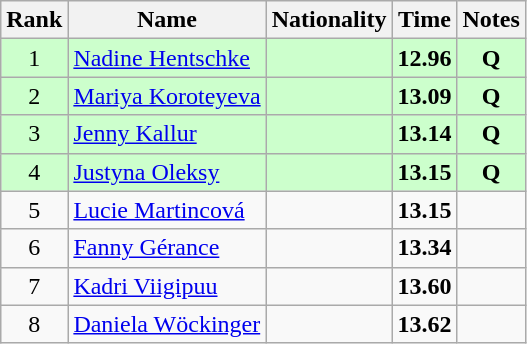<table class="wikitable sortable" style="text-align:center">
<tr>
<th>Rank</th>
<th>Name</th>
<th>Nationality</th>
<th>Time</th>
<th>Notes</th>
</tr>
<tr bgcolor=ccffcc>
<td>1</td>
<td align=left><a href='#'>Nadine Hentschke</a></td>
<td align=left></td>
<td><strong>12.96</strong></td>
<td><strong>Q</strong></td>
</tr>
<tr bgcolor=ccffcc>
<td>2</td>
<td align=left><a href='#'>Mariya Koroteyeva</a></td>
<td align=left></td>
<td><strong>13.09</strong></td>
<td><strong>Q</strong></td>
</tr>
<tr bgcolor=ccffcc>
<td>3</td>
<td align=left><a href='#'>Jenny Kallur</a></td>
<td align=left></td>
<td><strong>13.14</strong></td>
<td><strong>Q</strong></td>
</tr>
<tr bgcolor=ccffcc>
<td>4</td>
<td align=left><a href='#'>Justyna Oleksy</a></td>
<td align=left></td>
<td><strong>13.15</strong></td>
<td><strong>Q</strong></td>
</tr>
<tr>
<td>5</td>
<td align=left><a href='#'>Lucie Martincová</a></td>
<td align=left></td>
<td><strong>13.15</strong></td>
<td></td>
</tr>
<tr>
<td>6</td>
<td align=left><a href='#'>Fanny Gérance</a></td>
<td align=left></td>
<td><strong>13.34</strong></td>
<td></td>
</tr>
<tr>
<td>7</td>
<td align=left><a href='#'>Kadri Viigipuu</a></td>
<td align=left></td>
<td><strong>13.60</strong></td>
<td></td>
</tr>
<tr>
<td>8</td>
<td align=left><a href='#'>Daniela Wöckinger</a></td>
<td align=left></td>
<td><strong>13.62</strong></td>
<td></td>
</tr>
</table>
